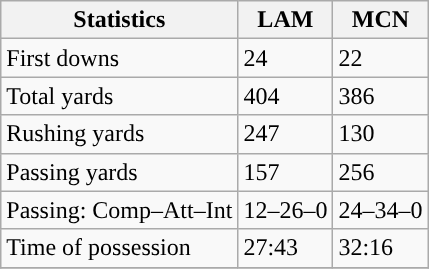<table class="wikitable" style="float: left;">
<tr>
<th>Statistics</th>
<th>LAM</th>
<th>MCN</th>
</tr>
<tr>
<td>First downs</td>
<td>24</td>
<td>22</td>
</tr>
<tr>
<td>Total yards</td>
<td>404</td>
<td>386</td>
</tr>
<tr>
<td>Rushing yards</td>
<td>247</td>
<td>130</td>
</tr>
<tr>
<td>Passing yards</td>
<td>157</td>
<td>256</td>
</tr>
<tr>
<td>Passing: Comp–Att–Int</td>
<td>12–26–0</td>
<td>24–34–0</td>
</tr>
<tr>
<td>Time of possession</td>
<td>27:43</td>
<td>32:16</td>
</tr>
<tr>
</tr>
</table>
